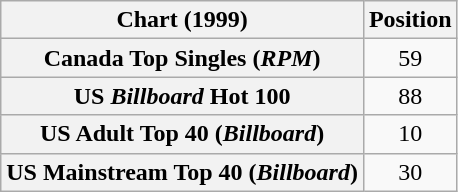<table class="wikitable sortable plainrowheaders" style="text-align:center">
<tr>
<th>Chart (1999)</th>
<th>Position</th>
</tr>
<tr>
<th scope="row">Canada Top Singles (<em>RPM</em>)</th>
<td>59</td>
</tr>
<tr>
<th scope="row">US <em>Billboard</em> Hot 100</th>
<td>88</td>
</tr>
<tr>
<th scope="row">US Adult Top 40 (<em>Billboard</em>)</th>
<td>10</td>
</tr>
<tr>
<th scope="row">US Mainstream Top 40 (<em>Billboard</em>)</th>
<td>30</td>
</tr>
</table>
